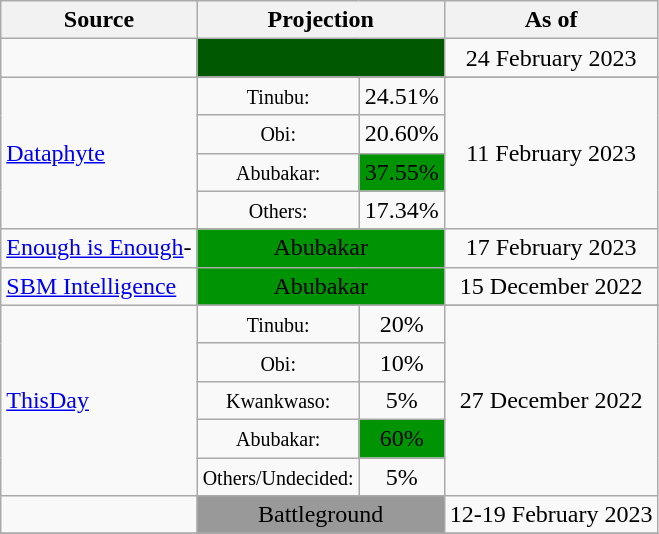<table class="wikitable" style="text-align:center">
<tr>
<th>Source</th>
<th colspan=2>Projection</th>
<th>As of</th>
</tr>
<tr>
<td align="left"></td>
<td colspan=2 bgcolor=#005900></td>
<td>24 February 2023</td>
</tr>
<tr>
<td rowspan=5 align="left"><a href='#'>Dataphyte</a></td>
</tr>
<tr>
<td><small>Tinubu:</small></td>
<td>24.51%</td>
<td rowspan=4>11 February 2023</td>
</tr>
<tr>
<td><small>Obi:</small></td>
<td>20.60%</td>
</tr>
<tr>
<td><small>Abubakar:</small></td>
<td bgcolor=#009404>37.55%</td>
</tr>
<tr>
<td><small>Others:</small></td>
<td>17.34%</td>
</tr>
<tr>
<td align="left"><a href='#'>Enough is Enough</a>-<br></td>
<td colspan=2 bgcolor=#009404>Abubakar</td>
<td>17 February 2023</td>
</tr>
<tr>
<td align="left"><a href='#'>SBM Intelligence</a></td>
<td colspan=2 bgcolor=#009404>Abubakar</td>
<td>15 December 2022</td>
</tr>
<tr>
<td rowspan=6 align="left"><a href='#'>ThisDay</a></td>
</tr>
<tr>
<td><small>Tinubu:</small></td>
<td>20%</td>
<td rowspan=5>27 December 2022</td>
</tr>
<tr>
<td><small>Obi:</small></td>
<td>10%</td>
</tr>
<tr>
<td><small>Kwankwaso:</small></td>
<td>5%</td>
</tr>
<tr>
<td><small>Abubakar:</small></td>
<td bgcolor=#009404>60%</td>
</tr>
<tr>
<td><small>Others/Undecided:</small></td>
<td>5%</td>
</tr>
<tr>
<td align="left"></td>
<td colspan=2 bgcolor=#999999>Battleground</td>
<td>12-19 February 2023</td>
</tr>
<tr>
</tr>
</table>
